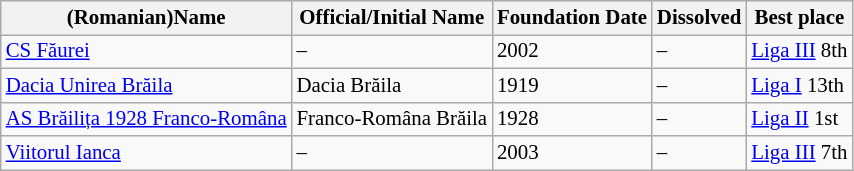<table class="wikitable sortable mw-collapsible" style=" font-size: 87%;">
<tr>
<th>(Romanian)Name</th>
<th>Official/Initial Name</th>
<th>Foundation Date</th>
<th>Dissolved</th>
<th>Best place</th>
</tr>
<tr>
<td><a href='#'>CS Făurei</a></td>
<td>–</td>
<td>2002</td>
<td>–</td>
<td><a href='#'>Liga III</a> 8th</td>
</tr>
<tr>
<td><a href='#'>Dacia Unirea Brăila</a></td>
<td>Dacia Brăila</td>
<td>1919</td>
<td>–</td>
<td><a href='#'>Liga I</a> 13th</td>
</tr>
<tr>
<td><a href='#'>AS Brăilița 1928 Franco-Româna</a></td>
<td>Franco-Româna Brăila</td>
<td>1928</td>
<td>–</td>
<td><a href='#'>Liga II</a> 1st</td>
</tr>
<tr>
<td><a href='#'>Viitorul Ianca</a></td>
<td>–</td>
<td>2003</td>
<td>–</td>
<td><a href='#'>Liga III</a> 7th</td>
</tr>
</table>
